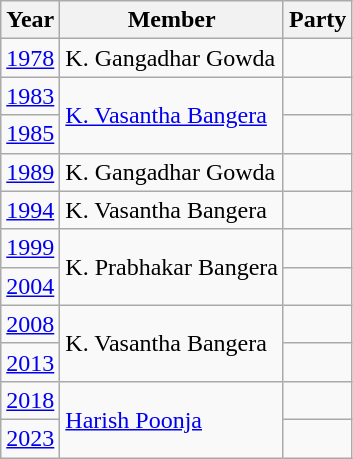<table class="wikitable sortable">
<tr>
<th>Year</th>
<th>Member</th>
<th colspan="2">Party</th>
</tr>
<tr>
<td><a href='#'>1978</a></td>
<td>K. Gangadhar Gowda</td>
<td></td>
</tr>
<tr>
<td><a href='#'>1983</a></td>
<td rowspan="2"><a href='#'>K. Vasantha Bangera</a></td>
<td></td>
</tr>
<tr>
<td><a href='#'>1985</a></td>
</tr>
<tr>
<td><a href='#'>1989</a></td>
<td>K. Gangadhar Gowda</td>
<td></td>
</tr>
<tr>
<td><a href='#'>1994</a></td>
<td>K. Vasantha Bangera</td>
<td></td>
</tr>
<tr>
<td><a href='#'>1999</a></td>
<td rowspan="2">K. Prabhakar Bangera</td>
<td></td>
</tr>
<tr>
<td><a href='#'>2004</a></td>
</tr>
<tr>
<td><a href='#'>2008</a></td>
<td rowspan="2">K. Vasantha Bangera</td>
<td></td>
</tr>
<tr>
<td><a href='#'>2013</a></td>
</tr>
<tr>
<td><a href='#'>2018</a></td>
<td rowspan="2"><a href='#'>Harish Poonja</a></td>
<td></td>
</tr>
<tr>
<td><a href='#'>2023</a></td>
</tr>
</table>
